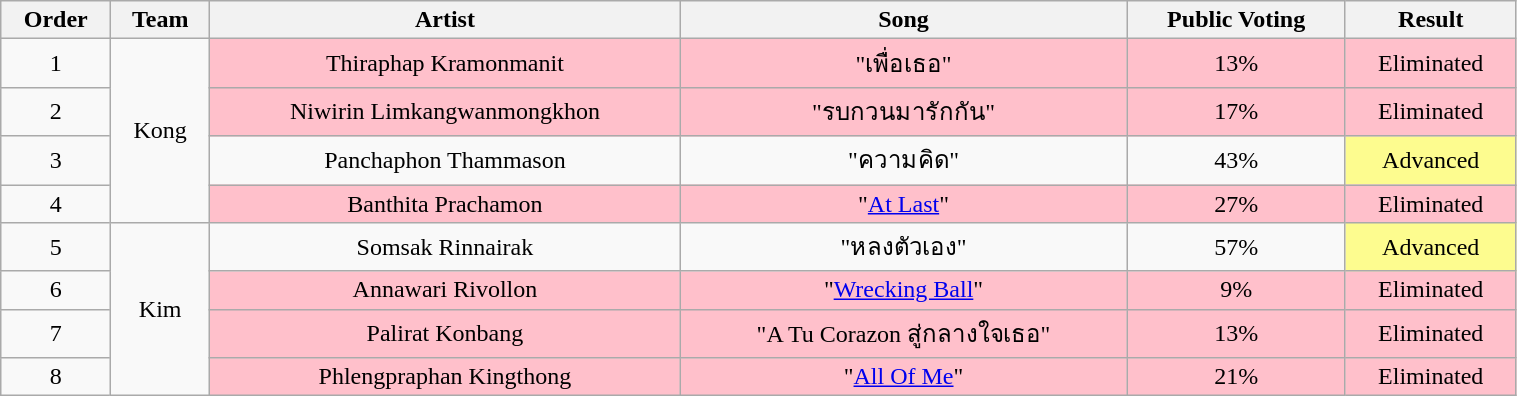<table class="wikitable" style="text-align:center; width:80%;">
<tr>
<th>Order</th>
<th>Team</th>
<th>Artist</th>
<th>Song</th>
<th>Public Voting</th>
<th>Result</th>
</tr>
<tr>
<td>1</td>
<td rowspan=4>Kong</td>
<td style="background:pink;">Thiraphap Kramonmanit</td>
<td style="background:pink;">"เพื่อเธอ"</td>
<td style="background:pink;">13%</td>
<td style="background:pink;">Eliminated</td>
</tr>
<tr>
<td>2</td>
<td style="background:pink;">Niwirin Limkangwanmongkhon</td>
<td style="background:pink;">"รบกวนมารักกัน"</td>
<td style="background:pink;">17%</td>
<td style="background:pink;">Eliminated</td>
</tr>
<tr>
<td>3</td>
<td>Panchaphon Thammason</td>
<td>"ความคิด"</td>
<td>43%</td>
<td style="background:#fdfc8f;">Advanced</td>
</tr>
<tr>
<td>4</td>
<td style="background:pink;">Banthita Prachamon</td>
<td style="background:pink;">"<a href='#'>At Last</a>"</td>
<td style="background:pink;">27%</td>
<td style="background:pink;">Eliminated</td>
</tr>
<tr>
<td>5</td>
<td rowspan=4>Kim</td>
<td>Somsak Rinnairak</td>
<td>"หลงตัวเอง"</td>
<td>57%</td>
<td style="background:#fdfc8f;">Advanced</td>
</tr>
<tr>
<td>6</td>
<td style="background:pink;">Annawari Rivollon</td>
<td style="background:pink;">"<a href='#'>Wrecking Ball</a>"</td>
<td style="background:pink;">9%</td>
<td style="background:pink;">Eliminated</td>
</tr>
<tr>
<td>7</td>
<td style="background:pink;">Palirat Konbang</td>
<td style="background:pink;">"A Tu Corazon สู่กลางใจเธอ"</td>
<td style="background:pink;">13%</td>
<td style="background:pink;">Eliminated</td>
</tr>
<tr>
<td>8</td>
<td style="background:pink;">Phlengpraphan Kingthong</td>
<td style="background:pink;">"<a href='#'>All Of Me</a>"</td>
<td style="background:pink;">21%</td>
<td style="background:pink;">Eliminated</td>
</tr>
</table>
